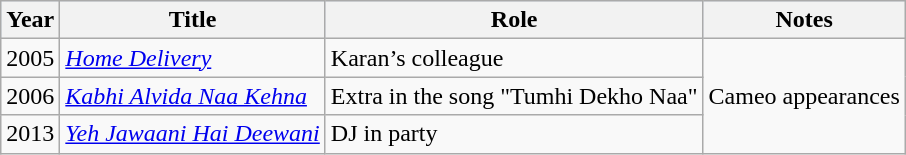<table class="wikitable">
<tr style="background:#d1e4fd;">
<th>Year</th>
<th>Title</th>
<th>Role</th>
<th>Notes</th>
</tr>
<tr>
<td>2005</td>
<td><em><a href='#'>Home Delivery</a></em></td>
<td>Karan’s colleague</td>
<td rowspan=3>Cameo appearances</td>
</tr>
<tr>
<td>2006</td>
<td><em><a href='#'>Kabhi Alvida Naa Kehna</a></em></td>
<td>Extra in the song "Tumhi Dekho Naa"</td>
</tr>
<tr>
<td>2013</td>
<td><em><a href='#'>Yeh Jawaani Hai Deewani</a></em></td>
<td>DJ in party</td>
</tr>
</table>
